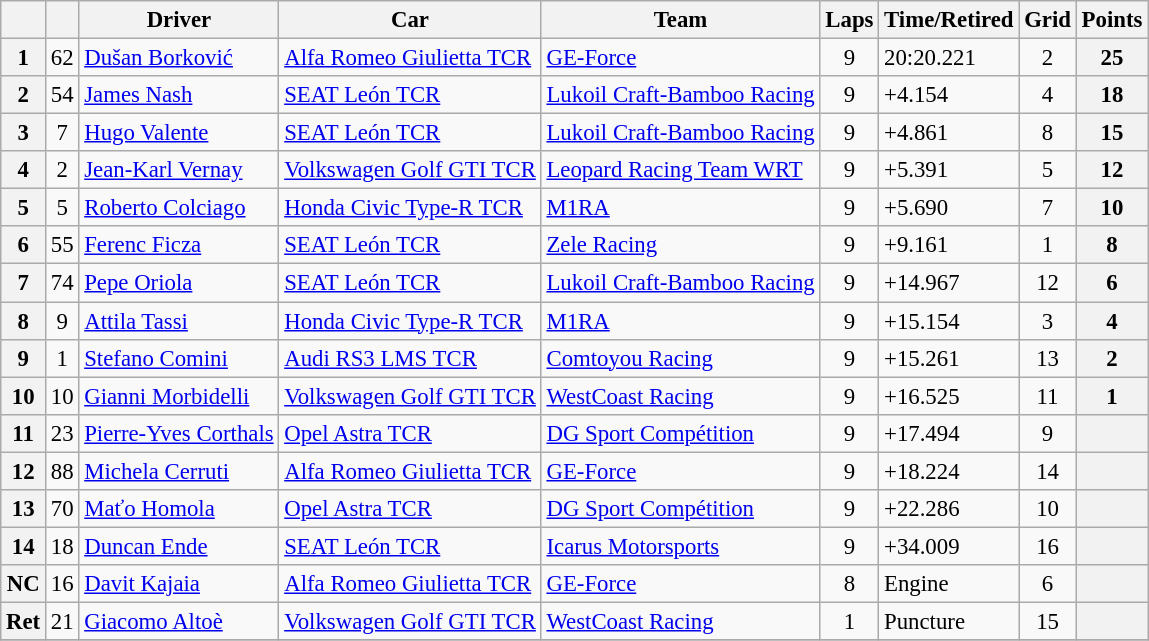<table class="wikitable sortable" style="font-size:95%">
<tr>
<th></th>
<th></th>
<th>Driver</th>
<th>Car</th>
<th>Team</th>
<th>Laps</th>
<th>Time/Retired</th>
<th>Grid</th>
<th>Points</th>
</tr>
<tr>
<th>1</th>
<td align=center>62</td>
<td> <a href='#'>Dušan Borković</a></td>
<td><a href='#'>Alfa Romeo Giulietta TCR</a></td>
<td> <a href='#'>GE-Force</a></td>
<td align=center>9</td>
<td>20:20.221</td>
<td align=center>2</td>
<th>25</th>
</tr>
<tr>
<th>2</th>
<td align=center>54</td>
<td> <a href='#'>James Nash</a></td>
<td><a href='#'>SEAT León TCR</a></td>
<td> <a href='#'>Lukoil Craft-Bamboo Racing</a></td>
<td align=center>9</td>
<td>+4.154</td>
<td align=center>4</td>
<th>18</th>
</tr>
<tr>
<th>3</th>
<td align=center>7</td>
<td> <a href='#'>Hugo Valente</a></td>
<td><a href='#'>SEAT León TCR</a></td>
<td> <a href='#'>Lukoil Craft-Bamboo Racing</a></td>
<td align=center>9</td>
<td>+4.861</td>
<td align=center>8</td>
<th>15</th>
</tr>
<tr>
<th>4</th>
<td align=center>2</td>
<td> <a href='#'>Jean-Karl Vernay</a></td>
<td><a href='#'>Volkswagen Golf GTI TCR</a></td>
<td> <a href='#'>Leopard Racing Team WRT</a></td>
<td align=center>9</td>
<td>+5.391</td>
<td align=center>5</td>
<th>12</th>
</tr>
<tr>
<th>5</th>
<td align=center>5</td>
<td> <a href='#'>Roberto Colciago</a></td>
<td><a href='#'>Honda Civic Type-R TCR</a></td>
<td> <a href='#'>M1RA</a></td>
<td align=center>9</td>
<td>+5.690</td>
<td align=center>7</td>
<th>10</th>
</tr>
<tr>
<th>6</th>
<td align=center>55</td>
<td> <a href='#'>Ferenc Ficza</a></td>
<td><a href='#'>SEAT León TCR</a></td>
<td> <a href='#'>Zele Racing</a></td>
<td align=center>9</td>
<td>+9.161</td>
<td align=center>1</td>
<th>8</th>
</tr>
<tr>
<th>7</th>
<td align=center>74</td>
<td> <a href='#'>Pepe Oriola</a></td>
<td><a href='#'>SEAT León TCR</a></td>
<td> <a href='#'>Lukoil Craft-Bamboo Racing</a></td>
<td align=center>9</td>
<td>+14.967</td>
<td align=center>12</td>
<th>6</th>
</tr>
<tr>
<th>8</th>
<td align=center>9</td>
<td> <a href='#'>Attila Tassi</a></td>
<td><a href='#'>Honda Civic Type-R TCR</a></td>
<td> <a href='#'>M1RA</a></td>
<td align=center>9</td>
<td>+15.154</td>
<td align=center>3</td>
<th>4</th>
</tr>
<tr>
<th>9</th>
<td align=center>1</td>
<td> <a href='#'>Stefano Comini</a></td>
<td><a href='#'>Audi RS3 LMS TCR</a></td>
<td> <a href='#'>Comtoyou Racing</a></td>
<td align=center>9</td>
<td>+15.261</td>
<td align=center>13</td>
<th>2</th>
</tr>
<tr>
<th>10</th>
<td align=center>10</td>
<td> <a href='#'>Gianni Morbidelli</a></td>
<td><a href='#'>Volkswagen Golf GTI TCR</a></td>
<td> <a href='#'>WestCoast Racing</a></td>
<td align=center>9</td>
<td>+16.525</td>
<td align=center>11</td>
<th>1</th>
</tr>
<tr>
<th>11</th>
<td align=center>23</td>
<td> <a href='#'>Pierre-Yves Corthals</a></td>
<td><a href='#'>Opel Astra TCR</a></td>
<td> <a href='#'>DG Sport Compétition</a></td>
<td align=center>9</td>
<td>+17.494</td>
<td align=center>9</td>
<th></th>
</tr>
<tr>
<th>12</th>
<td align=center>88</td>
<td> <a href='#'>Michela Cerruti</a></td>
<td><a href='#'>Alfa Romeo Giulietta TCR</a></td>
<td> <a href='#'>GE-Force</a></td>
<td align=center>9</td>
<td>+18.224</td>
<td align=center>14</td>
<th></th>
</tr>
<tr>
<th>13</th>
<td align=center>70</td>
<td> <a href='#'>Maťo Homola</a></td>
<td><a href='#'>Opel Astra TCR</a></td>
<td> <a href='#'>DG Sport Compétition</a></td>
<td align=center>9</td>
<td>+22.286</td>
<td align=center>10</td>
<th></th>
</tr>
<tr>
<th>14</th>
<td align=center>18</td>
<td> <a href='#'>Duncan Ende</a></td>
<td><a href='#'>SEAT León TCR</a></td>
<td> <a href='#'>Icarus Motorsports</a></td>
<td align=center>9</td>
<td>+34.009</td>
<td align=center>16</td>
<th></th>
</tr>
<tr>
<th>NC</th>
<td align=center>16</td>
<td> <a href='#'>Davit Kajaia</a></td>
<td><a href='#'>Alfa Romeo Giulietta TCR</a></td>
<td> <a href='#'>GE-Force</a></td>
<td align=center>8</td>
<td>Engine</td>
<td align=center>6</td>
<th></th>
</tr>
<tr>
<th>Ret</th>
<td align=center>21</td>
<td> <a href='#'>Giacomo Altoè</a></td>
<td><a href='#'>Volkswagen Golf GTI TCR</a></td>
<td> <a href='#'>WestCoast Racing</a></td>
<td align=center>1</td>
<td>Puncture</td>
<td align=center>15</td>
<th></th>
</tr>
<tr>
</tr>
</table>
